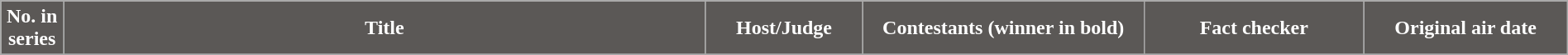<table class="wikitable plainrowheaders" style="width: 100%; margin-right: 0;">
<tr>
<th style="background:#5B5856; color:#fff; width:4%">No. in <br> series</th>
<th style="background:#5B5856; color:#fff; width:41%">Title</th>
<th style="background:#5B5856; color:#fff; width:10%">Host/Judge</th>
<th style="background:#5B5856; color:#fff; width:18%">Contestants (winner in bold)</th>
<th style="background:#5B5856; color:#fff; width:14%">Fact checker</th>
<th style="background:#5B5856; color:#fff; width:13%">Original air date</th>
</tr>
<tr>
</tr>
</table>
